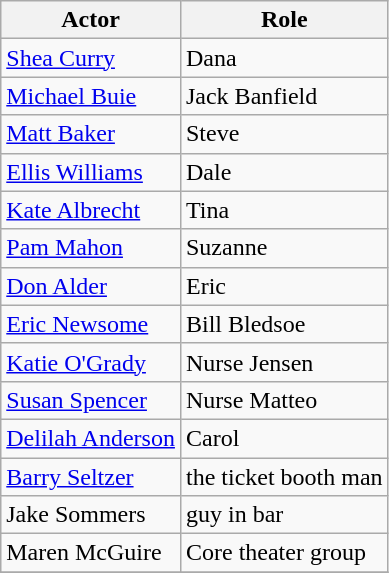<table class="wikitable">
<tr>
<th>Actor</th>
<th>Role</th>
</tr>
<tr>
<td><a href='#'>Shea Curry</a></td>
<td>Dana</td>
</tr>
<tr>
<td><a href='#'>Michael Buie</a></td>
<td>Jack Banfield</td>
</tr>
<tr>
<td><a href='#'>Matt Baker</a></td>
<td>Steve</td>
</tr>
<tr>
<td><a href='#'>Ellis Williams</a></td>
<td>Dale</td>
</tr>
<tr>
<td><a href='#'>Kate Albrecht</a></td>
<td>Tina</td>
</tr>
<tr>
<td><a href='#'>Pam Mahon</a></td>
<td>Suzanne</td>
</tr>
<tr>
<td><a href='#'>Don Alder</a></td>
<td>Eric</td>
</tr>
<tr>
<td><a href='#'>Eric Newsome</a></td>
<td>Bill Bledsoe</td>
</tr>
<tr>
<td><a href='#'>Katie O'Grady</a></td>
<td>Nurse Jensen</td>
</tr>
<tr>
<td><a href='#'>Susan Spencer</a></td>
<td>Nurse Matteo</td>
</tr>
<tr>
<td><a href='#'>Delilah Anderson</a></td>
<td>Carol</td>
</tr>
<tr>
<td><a href='#'>Barry Seltzer</a></td>
<td>the ticket booth man</td>
</tr>
<tr>
<td>Jake Sommers</td>
<td>guy in bar</td>
</tr>
<tr>
<td>Maren McGuire</td>
<td>Core theater group</td>
</tr>
<tr>
</tr>
</table>
